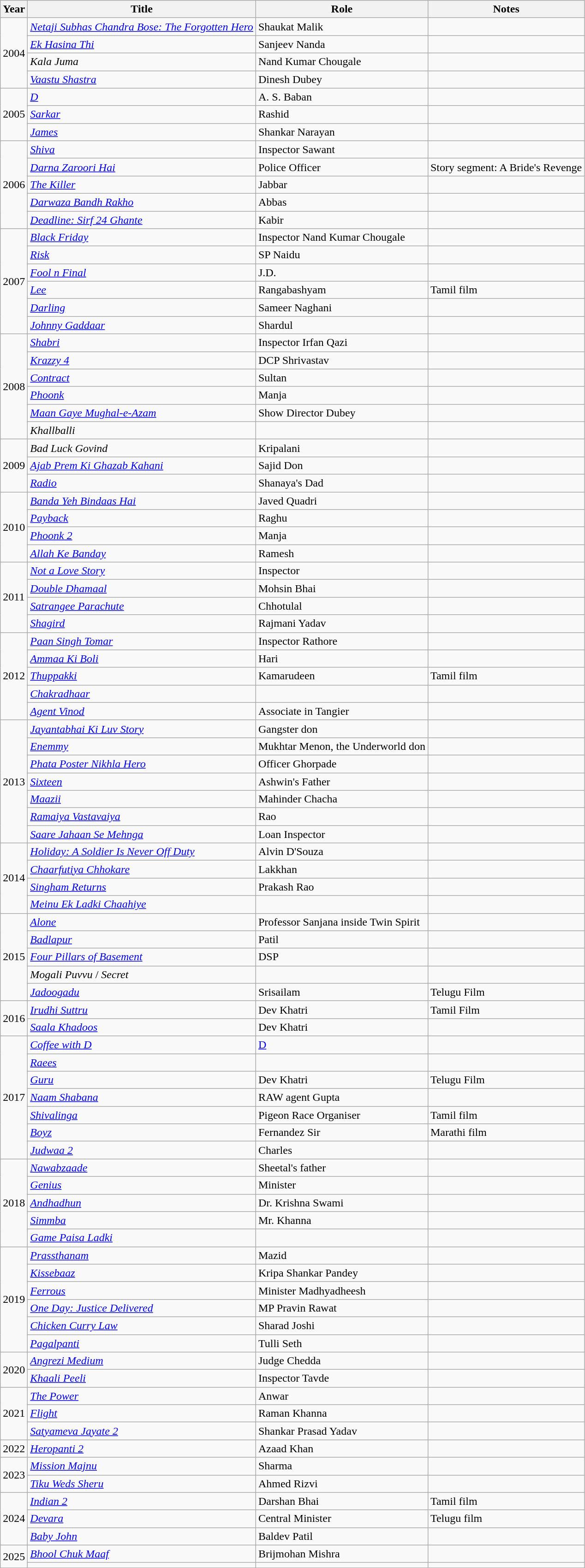<table class="wikitable sortable">
<tr>
<th>Year</th>
<th>Title</th>
<th>Role</th>
<th class="unsortable">Notes</th>
</tr>
<tr>
<td rowspan=4>2004</td>
<td><em><a href='#'>Netaji Subhas Chandra Bose: The Forgotten Hero</a></em></td>
<td>Shaukat Malik</td>
<td></td>
</tr>
<tr>
<td><em><a href='#'>Ek Hasina Thi</a></em></td>
<td>Sanjeev Nanda</td>
<td></td>
</tr>
<tr>
<td><em>Kala Juma</em></td>
<td>Nand Kumar Chougale</td>
<td></td>
</tr>
<tr>
<td><em><a href='#'>Vaastu Shastra</a></em></td>
<td>Dinesh Dubey</td>
<td></td>
</tr>
<tr>
<td rowspan=3>2005</td>
<td><em><a href='#'>D</a></em></td>
<td>A. S. Baban</td>
<td></td>
</tr>
<tr>
<td><em><a href='#'>Sarkar</a></em></td>
<td>Rashid</td>
<td></td>
</tr>
<tr>
<td><em><a href='#'>James</a></em></td>
<td>Shankar Narayan</td>
<td></td>
</tr>
<tr>
<td rowspan=5>2006</td>
<td><em><a href='#'>Shiva</a></em></td>
<td>Inspector Sawant</td>
<td></td>
</tr>
<tr>
<td><em><a href='#'>Darna Zaroori Hai</a></em></td>
<td>Police Officer</td>
<td>Story segment: A Bride's Revenge</td>
</tr>
<tr>
<td><em><a href='#'>The Killer</a></em></td>
<td>Jabbar</td>
<td></td>
</tr>
<tr>
<td><em><a href='#'>Darwaza Bandh Rakho</a></em></td>
<td>Abbas</td>
<td></td>
</tr>
<tr>
<td><em><a href='#'>Deadline: Sirf 24 Ghante</a></em></td>
<td>Kabir</td>
<td></td>
</tr>
<tr>
<td rowspan=6>2007</td>
<td><em><a href='#'>Black Friday</a></em></td>
<td>Inspector Nand Kumar Chougale</td>
<td></td>
</tr>
<tr>
<td><em><a href='#'>Risk</a></em></td>
<td>SP Naidu</td>
<td></td>
</tr>
<tr>
<td><em><a href='#'>Fool n Final</a></em></td>
<td>J.D.</td>
<td></td>
</tr>
<tr>
<td><em><a href='#'>Lee</a></em></td>
<td>Rangabashyam</td>
<td>Tamil film</td>
</tr>
<tr>
<td><em><a href='#'>Darling</a></em></td>
<td>Sameer Naghani</td>
<td></td>
</tr>
<tr>
<td><em><a href='#'>Johnny Gaddaar</a></em></td>
<td>Shardul</td>
<td></td>
</tr>
<tr>
<td rowspan=6>2008</td>
<td><em><a href='#'>Shabri</a></em></td>
<td>Inspector Irfan Qazi</td>
<td></td>
</tr>
<tr>
<td><em><a href='#'>Krazzy 4</a></em></td>
<td>DCP Shrivastav</td>
<td></td>
</tr>
<tr>
<td><em><a href='#'>Contract</a></em></td>
<td>Sultan</td>
<td></td>
</tr>
<tr>
<td><em><a href='#'>Phoonk</a></em></td>
<td>Manja</td>
<td></td>
</tr>
<tr>
<td><em><a href='#'>Maan Gaye Mughal-e-Azam</a></em></td>
<td>Show Director Dubey</td>
<td></td>
</tr>
<tr>
<td><em>Khallballi</em></td>
<td></td>
<td></td>
</tr>
<tr>
<td rowspan=3>2009</td>
<td><em>Bad Luck Govind</em></td>
<td>Kripalani</td>
<td></td>
</tr>
<tr>
<td><em><a href='#'>Ajab Prem Ki Ghazab Kahani</a></em></td>
<td>Sajid Don</td>
<td></td>
</tr>
<tr>
<td><em><a href='#'>Radio</a></em></td>
<td>Shanaya's Dad</td>
<td></td>
</tr>
<tr>
<td rowspan=4>2010</td>
<td><em><a href='#'>Banda Yeh Bindaas Hai</a></em></td>
<td>Javed Quadri</td>
<td></td>
</tr>
<tr>
<td><em><a href='#'>Payback</a></em></td>
<td>Raghu</td>
<td></td>
</tr>
<tr>
<td><em><a href='#'>Phoonk 2</a></em></td>
<td>Manja</td>
<td></td>
</tr>
<tr>
<td><em><a href='#'>Allah Ke Banday</a></em></td>
<td>Ramesh</td>
<td></td>
</tr>
<tr>
<td rowspan=4>2011</td>
<td><em><a href='#'>Not a Love Story</a></em></td>
<td>Inspector</td>
<td></td>
</tr>
<tr>
<td><em><a href='#'>Double Dhamaal</a></em></td>
<td>Mohsin Bhai</td>
<td></td>
</tr>
<tr>
<td><em><a href='#'>Satrangee Parachute</a></em></td>
<td>Chhotulal</td>
<td></td>
</tr>
<tr>
<td><em><a href='#'>Shagird</a></em></td>
<td>Rajmani Yadav</td>
<td></td>
</tr>
<tr>
<td rowspan=5>2012</td>
<td><em><a href='#'>Paan Singh Tomar</a></em></td>
<td>Inspector Rathore</td>
<td></td>
</tr>
<tr>
<td><em><a href='#'>Ammaa Ki Boli</a></em></td>
<td>Hari</td>
<td></td>
</tr>
<tr>
<td><em><a href='#'>Thuppakki</a></em></td>
<td>Kamarudeen</td>
<td>Tamil film</td>
</tr>
<tr>
<td><em><a href='#'>Chakradhaar</a></em></td>
<td></td>
<td></td>
</tr>
<tr>
<td><em><a href='#'>Agent Vinod</a></em></td>
<td>Associate in Tangier</td>
<td></td>
</tr>
<tr>
<td rowspan=7>2013</td>
<td><em><a href='#'>Jayantabhai Ki Luv Story</a></em></td>
<td>Gangster don</td>
<td></td>
</tr>
<tr>
<td><em><a href='#'>Enemmy</a></em></td>
<td>Mukhtar Menon, the Underworld don</td>
<td></td>
</tr>
<tr>
<td><em><a href='#'>Phata Poster Nikhla Hero</a></em></td>
<td>Officer Ghorpade</td>
<td></td>
</tr>
<tr>
<td><em><a href='#'>Sixteen</a></em></td>
<td>Ashwin's Father</td>
<td></td>
</tr>
<tr>
<td><em><a href='#'>Maazii</a></em></td>
<td>Mahinder Chacha</td>
<td></td>
</tr>
<tr>
<td><em><a href='#'>Ramaiya Vastavaiya</a></em></td>
<td>Rao</td>
<td></td>
</tr>
<tr>
<td><em><a href='#'>Saare Jahaan Se Mehnga</a></em></td>
<td>Loan Inspector</td>
<td></td>
</tr>
<tr>
<td rowspan=4>2014</td>
<td><em><a href='#'>Holiday: A Soldier Is Never Off Duty</a></em></td>
<td>Alvin D'Souza</td>
<td></td>
</tr>
<tr>
<td><em><a href='#'>Chaarfutiya Chhokare</a></em></td>
<td>Lakkhan</td>
<td></td>
</tr>
<tr>
<td><em><a href='#'>Singham Returns</a></em></td>
<td>Prakash Rao</td>
<td></td>
</tr>
<tr>
<td><em><a href='#'>Meinu Ek Ladki Chaahiye</a></em></td>
<td></td>
<td></td>
</tr>
<tr>
<td rowspan=5>2015</td>
<td><em><a href='#'>Alone</a></em></td>
<td>Professor Sanjana inside Twin Spirit</td>
<td></td>
</tr>
<tr>
<td><em><a href='#'>Badlapur</a></em></td>
<td>Patil</td>
<td></td>
</tr>
<tr>
<td><em><a href='#'>Four Pillars of Basement</a></em></td>
<td>DSP</td>
<td></td>
</tr>
<tr>
<td><em>Mogali Puvvu</em> / <em>Secret</em></td>
<td></td>
<td></td>
</tr>
<tr>
<td><em><a href='#'>Jadoogadu</a></em></td>
<td>Srisailam</td>
<td>Telugu Film</td>
</tr>
<tr>
<td rowspan=2>2016</td>
<td><em><a href='#'>Irudhi Suttru</a></em></td>
<td>Dev Khatri</td>
<td>Tamil Film</td>
</tr>
<tr>
<td><em><a href='#'>Saala Khadoos</a></em></td>
<td>Dev Khatri</td>
<td></td>
</tr>
<tr>
<td rowspan="7">2017</td>
<td><em><a href='#'>Coffee with D</a></em></td>
<td><a href='#'>D</a></td>
<td></td>
</tr>
<tr>
<td><em><a href='#'>Raees</a></em></td>
<td></td>
<td></td>
</tr>
<tr>
<td><em><a href='#'>Guru</a></em></td>
<td>Dev Khatri</td>
<td>Telugu Film</td>
</tr>
<tr>
<td><em><a href='#'>Naam Shabana</a></em></td>
<td>RAW agent Gupta</td>
<td></td>
</tr>
<tr>
<td><em><a href='#'>Shivalinga</a></em></td>
<td>Pigeon Race Organiser</td>
<td>Tamil film</td>
</tr>
<tr>
<td><em><a href='#'>Boyz</a></em></td>
<td>Fernandez Sir</td>
<td>Marathi film</td>
</tr>
<tr>
<td><em><a href='#'>Judwaa 2</a></em></td>
<td>Charles</td>
<td></td>
</tr>
<tr>
<td rowspan=5>2018</td>
<td><em><a href='#'>Nawabzaade</a></em></td>
<td>Sheetal's father</td>
<td></td>
</tr>
<tr>
<td><em><a href='#'>Genius</a></em></td>
<td>Minister</td>
<td></td>
</tr>
<tr>
<td><em><a href='#'>Andhadhun</a></em></td>
<td>Dr. Krishna Swami</td>
<td></td>
</tr>
<tr>
<td><em><a href='#'>Simmba</a></em></td>
<td>Mr. Khanna</td>
<td></td>
</tr>
<tr>
<td><em><a href='#'>Game Paisa Ladki</a></em></td>
<td></td>
<td></td>
</tr>
<tr>
<td rowspan=6>2019</td>
<td><em><a href='#'>Prassthanam</a></em></td>
<td>Mazid</td>
<td></td>
</tr>
<tr>
<td><em><a href='#'>Kissebaaz</a></em></td>
<td>Kripa Shankar Pandey</td>
<td></td>
</tr>
<tr>
<td><em><a href='#'>Ferrous</a></em></td>
<td>Minister Madhyadheesh</td>
<td></td>
</tr>
<tr>
<td><em><a href='#'>One Day: Justice Delivered</a></em></td>
<td>MP Pravin Rawat</td>
<td></td>
</tr>
<tr>
<td><em><a href='#'>Chicken Curry Law</a></em></td>
<td>Sharad Joshi</td>
<td></td>
</tr>
<tr>
<td><em><a href='#'>Pagalpanti</a></em></td>
<td>Tulli Seth</td>
<td></td>
</tr>
<tr>
<td rowspan=2>2020</td>
<td><em><a href='#'>Angrezi Medium</a></em></td>
<td>Judge Chedda</td>
<td></td>
</tr>
<tr>
<td><em><a href='#'>Khaali Peeli</a></em></td>
<td>Inspector Tavde</td>
<td></td>
</tr>
<tr>
<td rowspan=3>2021</td>
<td><em><a href='#'>The Power</a></em></td>
<td>Anwar</td>
<td></td>
</tr>
<tr>
<td><em><a href='#'>Flight</a></em></td>
<td>Raman Khanna</td>
<td></td>
</tr>
<tr>
<td><em><a href='#'>Satyameva Jayate 2</a></em></td>
<td>Shankar Prasad Yadav</td>
<td></td>
</tr>
<tr>
<td>2022</td>
<td><em><a href='#'>Heropanti 2</a></em></td>
<td>Azaad Khan</td>
<td></td>
</tr>
<tr>
<td rowspan=2>2023</td>
<td><em><a href='#'>Mission Majnu</a></em></td>
<td>Sharma</td>
<td></td>
</tr>
<tr>
<td><em><a href='#'>Tiku Weds Sheru</a></em></td>
<td>Ahmed Rizvi</td>
<td></td>
</tr>
<tr>
<td rowspan=3>2024</td>
<td><em><a href='#'>Indian 2</a></em></td>
<td>Darshan Bhai</td>
<td>Tamil film</td>
</tr>
<tr>
<td><em><a href='#'>Devara</a></em></td>
<td>Central Minister</td>
<td>Telugu film</td>
</tr>
<tr>
<td><em><a href='#'>Baby John</a></em></td>
<td>Baldev Patil</td>
<td></td>
</tr>
<tr>
<td rowspan=2>2025</td>
<td><em><a href='#'>Bhool Chuk Maaf</a></em></td>
<td>Brijmohan Mishra</td>
<td></td>
</tr>
<tr>
<td></td>
<td></td>
<td></td>
</tr>
<tr>
</tr>
</table>
